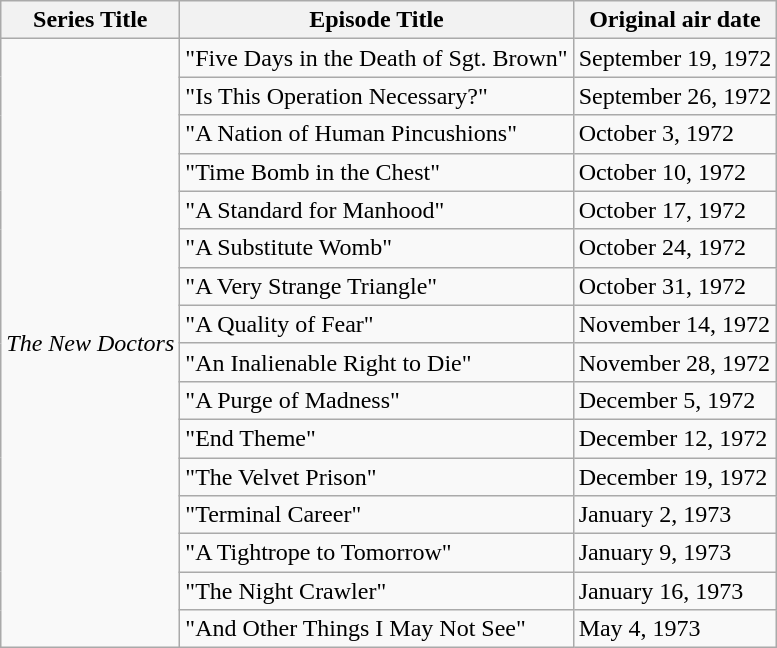<table class="wikitable">
<tr>
<th>Series Title</th>
<th>Episode Title</th>
<th>Original air date</th>
</tr>
<tr>
<td rowspan="16"><em>The New Doctors</em></td>
<td>"Five Days in the Death of Sgt. Brown"</td>
<td>September 19, 1972</td>
</tr>
<tr>
<td>"Is This Operation Necessary?"</td>
<td>September 26, 1972</td>
</tr>
<tr>
<td>"A Nation of Human Pincushions"</td>
<td>October 3, 1972</td>
</tr>
<tr>
<td>"Time Bomb in the Chest"</td>
<td>October 10, 1972</td>
</tr>
<tr>
<td>"A Standard for Manhood"</td>
<td>October 17, 1972</td>
</tr>
<tr>
<td>"A Substitute Womb"</td>
<td>October 24, 1972</td>
</tr>
<tr>
<td>"A Very Strange Triangle"</td>
<td>October 31, 1972</td>
</tr>
<tr>
<td>"A Quality of Fear"</td>
<td>November 14, 1972</td>
</tr>
<tr>
<td>"An Inalienable Right to Die"</td>
<td>November 28, 1972</td>
</tr>
<tr>
<td>"A Purge of Madness"</td>
<td>December 5, 1972</td>
</tr>
<tr>
<td>"End Theme"</td>
<td>December 12, 1972</td>
</tr>
<tr>
<td>"The Velvet Prison"</td>
<td>December 19, 1972</td>
</tr>
<tr>
<td>"Terminal Career"</td>
<td>January 2, 1973</td>
</tr>
<tr>
<td>"A Tightrope to Tomorrow"</td>
<td>January 9, 1973</td>
</tr>
<tr>
<td>"The Night Crawler"</td>
<td>January 16, 1973</td>
</tr>
<tr>
<td>"And Other Things I May Not See"</td>
<td>May 4, 1973</td>
</tr>
</table>
